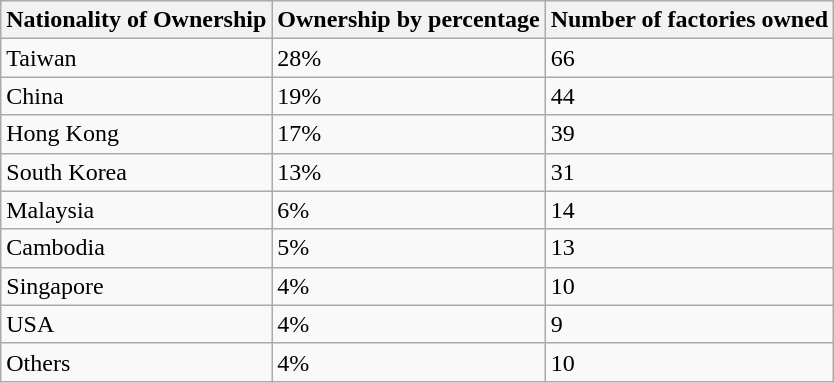<table class="wikitable sortable">
<tr>
<th>Nationality of Ownership</th>
<th>Ownership by percentage</th>
<th>Number of factories owned</th>
</tr>
<tr>
<td>Taiwan</td>
<td>28%</td>
<td>66</td>
</tr>
<tr>
<td>China</td>
<td>19%</td>
<td>44</td>
</tr>
<tr>
<td>Hong Kong</td>
<td>17%</td>
<td>39</td>
</tr>
<tr>
<td>South Korea</td>
<td>13%</td>
<td>31</td>
</tr>
<tr>
<td>Malaysia</td>
<td>6%</td>
<td>14</td>
</tr>
<tr>
<td>Cambodia</td>
<td>5%</td>
<td>13</td>
</tr>
<tr>
<td>Singapore</td>
<td>4%</td>
<td>10</td>
</tr>
<tr>
<td>USA</td>
<td>4%</td>
<td>9</td>
</tr>
<tr>
<td>Others</td>
<td>4%</td>
<td>10</td>
</tr>
</table>
